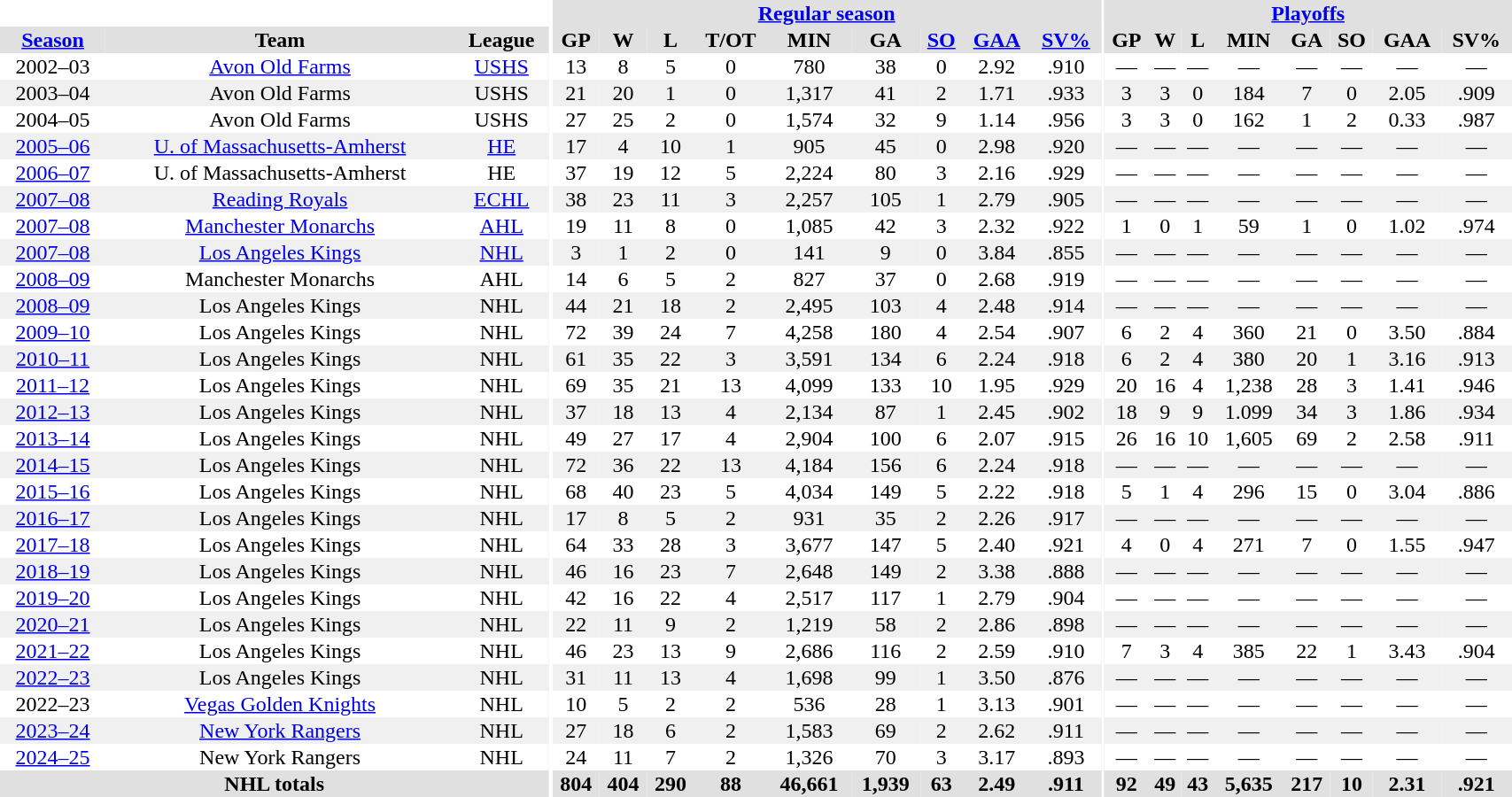<table border="0" cellpadding="1" cellspacing="0" style="text-align:center; width:90%;">
<tr bgcolor="#e0e0e0">
<th colspan="3" bgcolor="#ffffff"></th>
<th rowspan="99" bgcolor="#ffffff"></th>
<th colspan="9" bgcolor="#e0e0e0"><a href='#'>Regular season</a></th>
<th rowspan="99" bgcolor="#ffffff"></th>
<th colspan="8" bgcolor="#e0e0e0"><a href='#'>Playoffs</a></th>
</tr>
<tr bgcolor="#e0e0e0">
<th><a href='#'>Season</a></th>
<th>Team</th>
<th>League</th>
<th>GP</th>
<th>W</th>
<th>L</th>
<th>T/OT</th>
<th>MIN</th>
<th>GA</th>
<th><a href='#'>SO</a></th>
<th><a href='#'>GAA</a></th>
<th><a href='#'>SV%</a></th>
<th>GP</th>
<th>W</th>
<th>L</th>
<th>MIN</th>
<th>GA</th>
<th>SO</th>
<th>GAA</th>
<th>SV%</th>
</tr>
<tr>
<td>2002–03</td>
<td><a href='#'>Avon Old Farms</a></td>
<td><a href='#'>USHS</a></td>
<td>13</td>
<td>8</td>
<td>5</td>
<td>0</td>
<td>780</td>
<td>38</td>
<td>0</td>
<td>2.92</td>
<td>.910</td>
<td>—</td>
<td>—</td>
<td>—</td>
<td>—</td>
<td>—</td>
<td>—</td>
<td>—</td>
<td>—</td>
</tr>
<tr bgcolor="#f0f0f0">
<td>2003–04</td>
<td>Avon Old Farms</td>
<td>USHS</td>
<td>21</td>
<td>20</td>
<td>1</td>
<td>0</td>
<td>1,317</td>
<td>41</td>
<td>2</td>
<td>1.71</td>
<td>.933</td>
<td>3</td>
<td>3</td>
<td>0</td>
<td>184</td>
<td>7</td>
<td>0</td>
<td>2.05</td>
<td>.909</td>
</tr>
<tr>
<td>2004–05</td>
<td>Avon Old Farms</td>
<td>USHS</td>
<td>27</td>
<td>25</td>
<td>2</td>
<td>0</td>
<td>1,574</td>
<td>32</td>
<td>9</td>
<td>1.14</td>
<td>.956</td>
<td>3</td>
<td>3</td>
<td>0</td>
<td>162</td>
<td>1</td>
<td>2</td>
<td>0.33</td>
<td>.987</td>
</tr>
<tr bgcolor="#f0f0f0">
<td><a href='#'>2005–06</a></td>
<td><a href='#'>U. of Massachusetts-Amherst</a></td>
<td><a href='#'>HE</a></td>
<td>17</td>
<td>4</td>
<td>10</td>
<td>1</td>
<td>905</td>
<td>45</td>
<td>0</td>
<td>2.98</td>
<td>.920</td>
<td>—</td>
<td>—</td>
<td>—</td>
<td>—</td>
<td>—</td>
<td>—</td>
<td>—</td>
<td>—</td>
</tr>
<tr>
<td><a href='#'>2006–07</a></td>
<td>U. of Massachusetts-Amherst</td>
<td>HE</td>
<td>37</td>
<td>19</td>
<td>12</td>
<td>5</td>
<td>2,224</td>
<td>80</td>
<td>3</td>
<td>2.16</td>
<td>.929</td>
<td>—</td>
<td>—</td>
<td>—</td>
<td>—</td>
<td>—</td>
<td>—</td>
<td>—</td>
<td>—</td>
</tr>
<tr bgcolor="#f0f0f0">
<td><a href='#'>2007–08</a></td>
<td><a href='#'>Reading Royals</a></td>
<td><a href='#'>ECHL</a></td>
<td>38</td>
<td>23</td>
<td>11</td>
<td>3</td>
<td>2,257</td>
<td>105</td>
<td>1</td>
<td>2.79</td>
<td>.905</td>
<td>—</td>
<td>—</td>
<td>—</td>
<td>—</td>
<td>—</td>
<td>—</td>
<td>—</td>
<td>—</td>
</tr>
<tr>
<td><a href='#'>2007–08</a></td>
<td><a href='#'>Manchester Monarchs</a></td>
<td><a href='#'>AHL</a></td>
<td>19</td>
<td>11</td>
<td>8</td>
<td>0</td>
<td>1,085</td>
<td>42</td>
<td>3</td>
<td>2.32</td>
<td>.922</td>
<td>1</td>
<td>0</td>
<td>1</td>
<td>59</td>
<td>1</td>
<td>0</td>
<td>1.02</td>
<td>.974</td>
</tr>
<tr bgcolor="#f0f0f0">
<td><a href='#'>2007–08</a></td>
<td><a href='#'>Los Angeles Kings</a></td>
<td><a href='#'>NHL</a></td>
<td>3</td>
<td>1</td>
<td>2</td>
<td>0</td>
<td>141</td>
<td>9</td>
<td>0</td>
<td>3.84</td>
<td>.855</td>
<td>—</td>
<td>—</td>
<td>—</td>
<td>—</td>
<td>—</td>
<td>—</td>
<td>—</td>
<td>—</td>
</tr>
<tr>
<td><a href='#'>2008–09</a></td>
<td>Manchester Monarchs</td>
<td>AHL</td>
<td>14</td>
<td>6</td>
<td>5</td>
<td>2</td>
<td>827</td>
<td>37</td>
<td>0</td>
<td>2.68</td>
<td>.919</td>
<td>—</td>
<td>—</td>
<td>—</td>
<td>—</td>
<td>—</td>
<td>—</td>
<td>—</td>
<td>—</td>
</tr>
<tr bgcolor="#f0f0f0">
<td><a href='#'>2008–09</a></td>
<td>Los Angeles Kings</td>
<td>NHL</td>
<td>44</td>
<td>21</td>
<td>18</td>
<td>2</td>
<td>2,495</td>
<td>103</td>
<td>4</td>
<td>2.48</td>
<td>.914</td>
<td>—</td>
<td>—</td>
<td>—</td>
<td>—</td>
<td>—</td>
<td>—</td>
<td>—</td>
<td>—</td>
</tr>
<tr>
<td><a href='#'>2009–10</a></td>
<td>Los Angeles Kings</td>
<td>NHL</td>
<td>72</td>
<td>39</td>
<td>24</td>
<td>7</td>
<td>4,258</td>
<td>180</td>
<td>4</td>
<td>2.54</td>
<td>.907</td>
<td>6</td>
<td>2</td>
<td>4</td>
<td>360</td>
<td>21</td>
<td>0</td>
<td>3.50</td>
<td>.884</td>
</tr>
<tr bgcolor="#f0f0f0">
<td><a href='#'>2010–11</a></td>
<td>Los Angeles Kings</td>
<td>NHL</td>
<td>61</td>
<td>35</td>
<td>22</td>
<td>3</td>
<td>3,591</td>
<td>134</td>
<td>6</td>
<td>2.24</td>
<td>.918</td>
<td>6</td>
<td>2</td>
<td>4</td>
<td>380</td>
<td>20</td>
<td>1</td>
<td>3.16</td>
<td>.913</td>
</tr>
<tr>
<td><a href='#'>2011–12</a></td>
<td>Los Angeles Kings</td>
<td>NHL</td>
<td>69</td>
<td>35</td>
<td>21</td>
<td>13</td>
<td>4,099</td>
<td>133</td>
<td>10</td>
<td>1.95</td>
<td>.929</td>
<td>20</td>
<td>16</td>
<td>4</td>
<td>1,238</td>
<td>28</td>
<td>3</td>
<td>1.41</td>
<td>.946</td>
</tr>
<tr bgcolor="#f0f0f0">
<td><a href='#'>2012–13</a></td>
<td>Los Angeles Kings</td>
<td>NHL</td>
<td>37</td>
<td>18</td>
<td>13</td>
<td>4</td>
<td>2,134</td>
<td>87</td>
<td>1</td>
<td>2.45</td>
<td>.902</td>
<td>18</td>
<td>9</td>
<td>9</td>
<td>1.099</td>
<td>34</td>
<td>3</td>
<td>1.86</td>
<td>.934</td>
</tr>
<tr>
<td><a href='#'>2013–14</a></td>
<td>Los Angeles Kings</td>
<td>NHL</td>
<td>49</td>
<td>27</td>
<td>17</td>
<td>4</td>
<td>2,904</td>
<td>100</td>
<td>6</td>
<td>2.07</td>
<td>.915</td>
<td>26</td>
<td>16</td>
<td>10</td>
<td>1,605</td>
<td>69</td>
<td>2</td>
<td>2.58</td>
<td>.911</td>
</tr>
<tr bgcolor="#f0f0f0">
<td><a href='#'>2014–15</a></td>
<td>Los Angeles Kings</td>
<td>NHL</td>
<td>72</td>
<td>36</td>
<td>22</td>
<td>13</td>
<td>4,184</td>
<td>156</td>
<td>6</td>
<td>2.24</td>
<td>.918</td>
<td>—</td>
<td>—</td>
<td>—</td>
<td>—</td>
<td>—</td>
<td>—</td>
<td>—</td>
<td>—</td>
</tr>
<tr>
<td><a href='#'>2015–16</a></td>
<td>Los Angeles Kings</td>
<td>NHL</td>
<td>68</td>
<td>40</td>
<td>23</td>
<td>5</td>
<td>4,034</td>
<td>149</td>
<td>5</td>
<td>2.22</td>
<td>.918</td>
<td>5</td>
<td>1</td>
<td>4</td>
<td>296</td>
<td>15</td>
<td>0</td>
<td>3.04</td>
<td>.886</td>
</tr>
<tr bgcolor="#f0f0f0">
<td><a href='#'>2016–17</a></td>
<td>Los Angeles Kings</td>
<td>NHL</td>
<td>17</td>
<td>8</td>
<td>5</td>
<td>2</td>
<td>931</td>
<td>35</td>
<td>2</td>
<td>2.26</td>
<td>.917</td>
<td>—</td>
<td>—</td>
<td>—</td>
<td>—</td>
<td>—</td>
<td>—</td>
<td>—</td>
<td>—</td>
</tr>
<tr>
<td><a href='#'>2017–18</a></td>
<td>Los Angeles Kings</td>
<td>NHL</td>
<td>64</td>
<td>33</td>
<td>28</td>
<td>3</td>
<td>3,677</td>
<td>147</td>
<td>5</td>
<td>2.40</td>
<td>.921</td>
<td>4</td>
<td>0</td>
<td>4</td>
<td>271</td>
<td>7</td>
<td>0</td>
<td>1.55</td>
<td>.947</td>
</tr>
<tr bgcolor="#f0f0f0">
<td><a href='#'>2018–19</a></td>
<td>Los Angeles Kings</td>
<td>NHL</td>
<td>46</td>
<td>16</td>
<td>23</td>
<td>7</td>
<td>2,648</td>
<td>149</td>
<td>2</td>
<td>3.38</td>
<td>.888</td>
<td>—</td>
<td>—</td>
<td>—</td>
<td>—</td>
<td>—</td>
<td>—</td>
<td>—</td>
<td>—</td>
</tr>
<tr>
<td><a href='#'>2019–20</a></td>
<td>Los Angeles Kings</td>
<td>NHL</td>
<td>42</td>
<td>16</td>
<td>22</td>
<td>4</td>
<td>2,517</td>
<td>117</td>
<td>1</td>
<td>2.79</td>
<td>.904</td>
<td>—</td>
<td>—</td>
<td>—</td>
<td>—</td>
<td>—</td>
<td>—</td>
<td>—</td>
<td>—</td>
</tr>
<tr bgcolor="#f0f0f0">
<td><a href='#'>2020–21</a></td>
<td>Los Angeles Kings</td>
<td>NHL</td>
<td>22</td>
<td>11</td>
<td>9</td>
<td>2</td>
<td>1,219</td>
<td>58</td>
<td>2</td>
<td>2.86</td>
<td>.898</td>
<td>—</td>
<td>—</td>
<td>—</td>
<td>—</td>
<td>—</td>
<td>—</td>
<td>—</td>
<td>—</td>
</tr>
<tr>
<td><a href='#'>2021–22</a></td>
<td>Los Angeles Kings</td>
<td>NHL</td>
<td>46</td>
<td>23</td>
<td>13</td>
<td>9</td>
<td>2,686</td>
<td>116</td>
<td>2</td>
<td>2.59</td>
<td>.910</td>
<td>7</td>
<td>3</td>
<td>4</td>
<td>385</td>
<td>22</td>
<td>1</td>
<td>3.43</td>
<td>.904</td>
</tr>
<tr bgcolor="#f0f0f0">
<td><a href='#'>2022–23</a></td>
<td>Los Angeles Kings</td>
<td>NHL</td>
<td>31</td>
<td>11</td>
<td>13</td>
<td>4</td>
<td>1,698</td>
<td>99</td>
<td>1</td>
<td>3.50</td>
<td>.876</td>
<td>—</td>
<td>—</td>
<td>—</td>
<td>—</td>
<td>—</td>
<td>—</td>
<td>—</td>
<td>—</td>
</tr>
<tr>
<td>2022–23</td>
<td><a href='#'>Vegas Golden Knights</a></td>
<td>NHL</td>
<td>10</td>
<td>5</td>
<td>2</td>
<td>2</td>
<td>536</td>
<td>28</td>
<td>1</td>
<td>3.13</td>
<td>.901</td>
<td>—</td>
<td>—</td>
<td>—</td>
<td>—</td>
<td>—</td>
<td>—</td>
<td>—</td>
<td>—</td>
</tr>
<tr bgcolor="#f0f0f0">
<td><a href='#'>2023–24</a></td>
<td><a href='#'>New York Rangers</a></td>
<td>NHL</td>
<td>27</td>
<td>18</td>
<td>6</td>
<td>2</td>
<td>1,583</td>
<td>69</td>
<td>2</td>
<td>2.62</td>
<td>.911</td>
<td>—</td>
<td>—</td>
<td>—</td>
<td>—</td>
<td>—</td>
<td>—</td>
<td>—</td>
<td>—</td>
</tr>
<tr>
<td><a href='#'>2024–25</a></td>
<td>New York Rangers</td>
<td>NHL</td>
<td>24</td>
<td>11</td>
<td>7</td>
<td>2</td>
<td>1,326</td>
<td>70</td>
<td>3</td>
<td>3.17</td>
<td>.893</td>
<td>—</td>
<td>—</td>
<td>—</td>
<td>—</td>
<td>—</td>
<td>—</td>
<td>—</td>
<td>—</td>
</tr>
<tr bgcolor="#e0e0e0">
<th colspan="3">NHL totals</th>
<th>804</th>
<th>404</th>
<th>290</th>
<th>88</th>
<th>46,661</th>
<th>1,939</th>
<th>63</th>
<th>2.49</th>
<th>.911</th>
<th>92</th>
<th>49</th>
<th>43</th>
<th>5,635</th>
<th>217</th>
<th>10</th>
<th>2.31</th>
<th>.921</th>
</tr>
</table>
